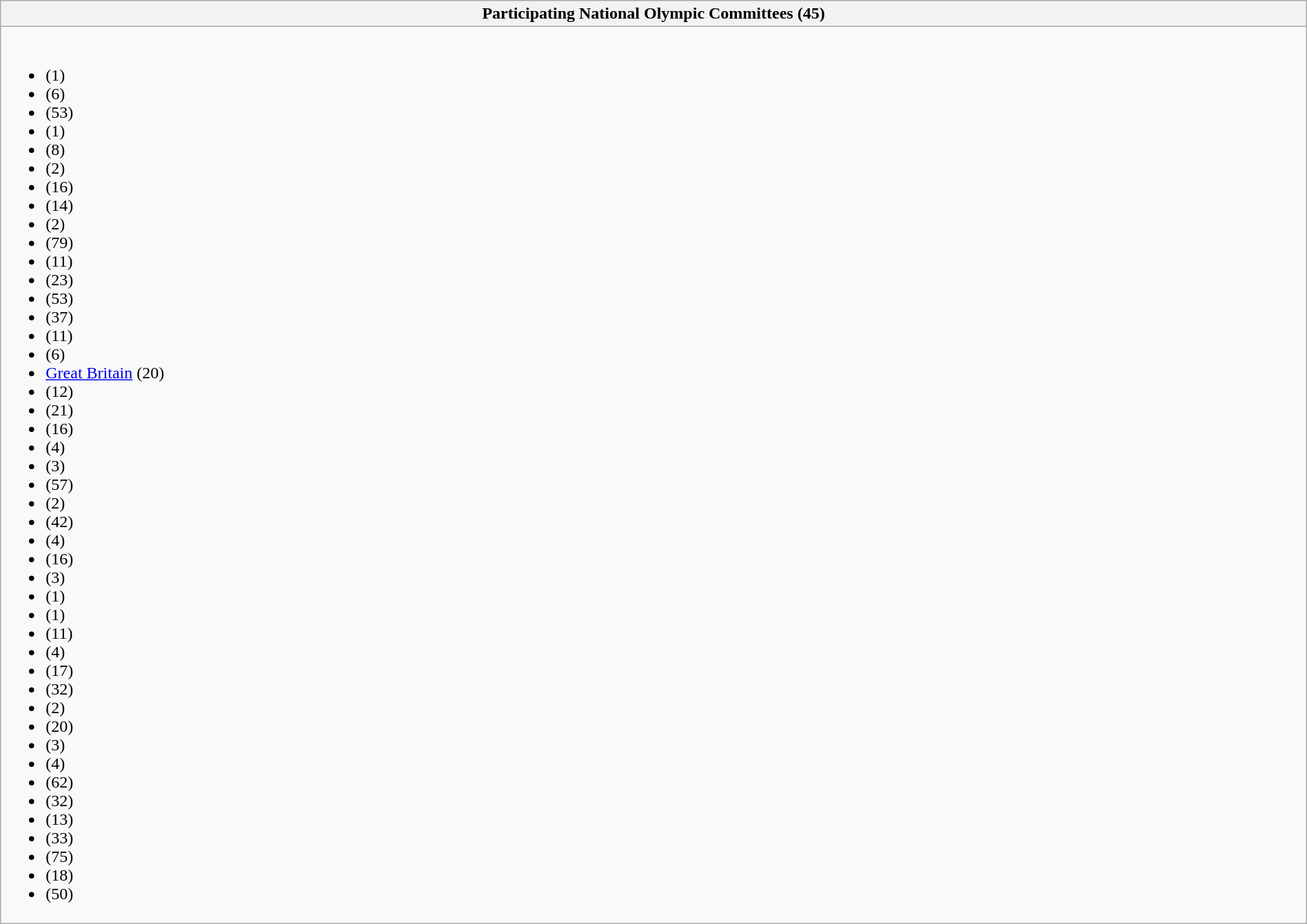<table class="wikitable collapsible" style="width:100%;">
<tr>
<th>Participating National Olympic Committees (45)</th>
</tr>
<tr>
<td><br><ul><li> (1)</li><li> (6)</li><li> (53)</li><li> (1)</li><li> (8)</li><li> (2)</li><li> (16)</li><li> (14)</li><li> (2)</li><li> (79)</li><li> (11)</li><li> (23)</li><li> (53)</li><li> (37)</li><li> (11)</li><li> (6)</li><li> <a href='#'>Great Britain</a> (20)</li><li> (12)</li><li> (21)</li><li> (16)</li><li> (4)</li><li> (3)</li><li> (57)</li><li> (2)</li><li> (42)</li><li> (4)</li><li> (16)</li><li> (3)</li><li> (1)</li><li> (1)</li><li> (11)</li><li> (4)</li><li> (17)</li><li> (32)</li><li> (2)</li><li> (20)</li><li> (3)</li><li> (4)</li><li> (62)</li><li> (32)</li><li> (13)</li><li> (33)</li><li> (75)</li><li> (18)</li><li> (50)</li></ul></td>
</tr>
</table>
